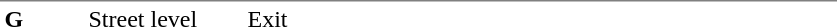<table table border=0 cellspacing=0 cellpadding=3>
<tr>
<td style="border-top:solid 1px gray;" width=50 valign=top><strong>G</strong></td>
<td style="border-top:solid 1px gray;" width=100 valign=top>Street level</td>
<td style="border-top:solid 1px gray;" width=390 valign=top>Exit</td>
</tr>
</table>
